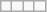<table class="wikitable plain-row-headers">
<tr>
<td></td>
<td></td>
<td></td>
<td></td>
</tr>
</table>
